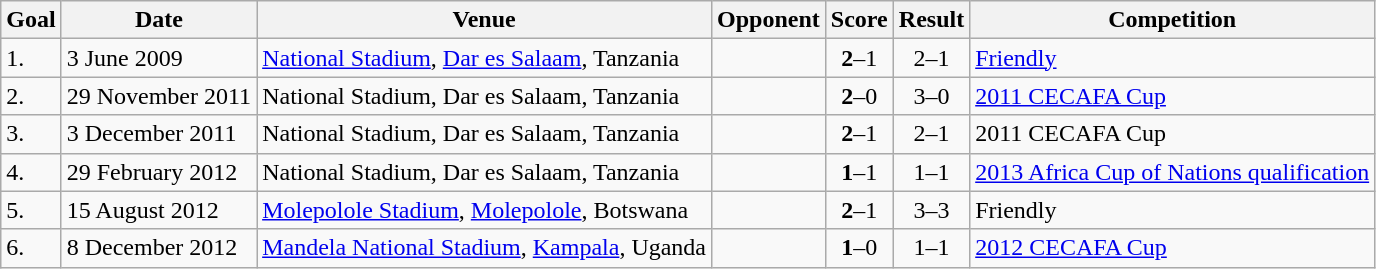<table class="wikitable plainrowheaders sortable">
<tr>
<th>Goal</th>
<th>Date</th>
<th>Venue</th>
<th>Opponent</th>
<th>Score</th>
<th>Result</th>
<th>Competition</th>
</tr>
<tr>
<td>1.</td>
<td>3 June 2009</td>
<td><a href='#'>National Stadium</a>, <a href='#'>Dar es Salaam</a>, Tanzania</td>
<td></td>
<td align=center><strong>2</strong>–1</td>
<td align=center>2–1</td>
<td><a href='#'>Friendly</a></td>
</tr>
<tr>
<td>2.</td>
<td>29 November 2011</td>
<td>National Stadium, Dar es Salaam, Tanzania</td>
<td></td>
<td align=center><strong>2</strong>–0</td>
<td align=center>3–0</td>
<td><a href='#'>2011 CECAFA Cup</a></td>
</tr>
<tr>
<td>3.</td>
<td>3 December 2011</td>
<td>National Stadium, Dar es Salaam, Tanzania</td>
<td></td>
<td align=center><strong>2</strong>–1</td>
<td align=center>2–1</td>
<td>2011 CECAFA Cup</td>
</tr>
<tr>
<td>4.</td>
<td>29 February 2012</td>
<td>National Stadium, Dar es Salaam, Tanzania</td>
<td></td>
<td align=center><strong>1</strong>–1</td>
<td align=center>1–1</td>
<td><a href='#'>2013 Africa Cup of Nations qualification</a></td>
</tr>
<tr>
<td>5.</td>
<td>15 August 2012</td>
<td><a href='#'>Molepolole Stadium</a>, <a href='#'>Molepolole</a>, Botswana</td>
<td></td>
<td align=center><strong>2</strong>–1</td>
<td align=center>3–3</td>
<td>Friendly</td>
</tr>
<tr>
<td>6.</td>
<td>8 December 2012</td>
<td><a href='#'>Mandela National Stadium</a>, <a href='#'>Kampala</a>, Uganda</td>
<td></td>
<td align=center><strong>1</strong>–0</td>
<td align=center>1–1</td>
<td><a href='#'>2012 CECAFA Cup</a></td>
</tr>
</table>
